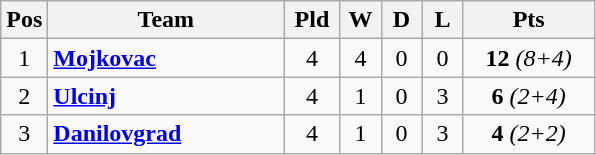<table class="wikitable">
<tr>
<th>Pos</th>
<th width="150">Team</th>
<th width="30">Pld</th>
<th width="20">W</th>
<th width="20">D</th>
<th width="20">L</th>
<th width="80">Pts</th>
</tr>
<tr>
<td style="text-align: center;">1</td>
<td><strong><a href='#'>Mojkovac</a></strong></td>
<td style="text-align: center;">4</td>
<td style="text-align: center;">4</td>
<td style="text-align: center;">0</td>
<td style="text-align: center;">0</td>
<td style="text-align: center;"><strong>12</strong> <em>(8+4)</em></td>
</tr>
<tr>
<td style="text-align: center;">2</td>
<td><strong><a href='#'>Ulcinj</a></strong></td>
<td style="text-align: center;">4</td>
<td style="text-align: center;">1</td>
<td style="text-align: center;">0</td>
<td style="text-align: center;">3</td>
<td style="text-align: center;"><strong>6</strong> <em>(2+4)</em></td>
</tr>
<tr>
<td style="text-align: center;">3</td>
<td><strong><a href='#'>Danilovgrad</a></strong></td>
<td style="text-align: center;">4</td>
<td style="text-align: center;">1</td>
<td style="text-align: center;">0</td>
<td style="text-align: center;">3</td>
<td style="text-align: center;"><strong>4</strong> <em>(2+2)</em></td>
</tr>
</table>
